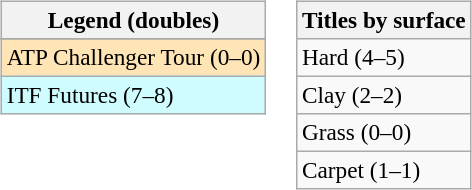<table>
<tr valign=top>
<td><br><table class=wikitable style=font-size:97%>
<tr>
<th>Legend (doubles)</th>
</tr>
<tr bgcolor=e5d1cb>
</tr>
<tr bgcolor=moccasin>
<td>ATP Challenger Tour (0–0)</td>
</tr>
<tr bgcolor=cffcff>
<td>ITF Futures (7–8)</td>
</tr>
</table>
</td>
<td><br><table class=wikitable style=font-size:97%>
<tr>
<th>Titles by surface</th>
</tr>
<tr>
<td>Hard (4–5)</td>
</tr>
<tr>
<td>Clay (2–2)</td>
</tr>
<tr>
<td>Grass (0–0)</td>
</tr>
<tr>
<td>Carpet (1–1)</td>
</tr>
</table>
</td>
</tr>
</table>
